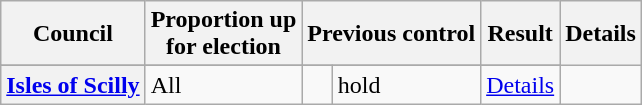<table class="wikitable" border="1">
<tr>
<th scope="col">Council</th>
<th scope="col">Proportion up<br>for election</th>
<th colspan=2>Previous control</th>
<th colspan=2>Result</th>
<th scope="col">Details</th>
</tr>
<tr>
</tr>
<tr>
<th scope="row" style="text-align: left;"><a href='#'>Isles of Scilly</a></th>
<td>All</td>
<td></td>
<td> hold</td>
<td><a href='#'>Details</a></td>
</tr>
</table>
